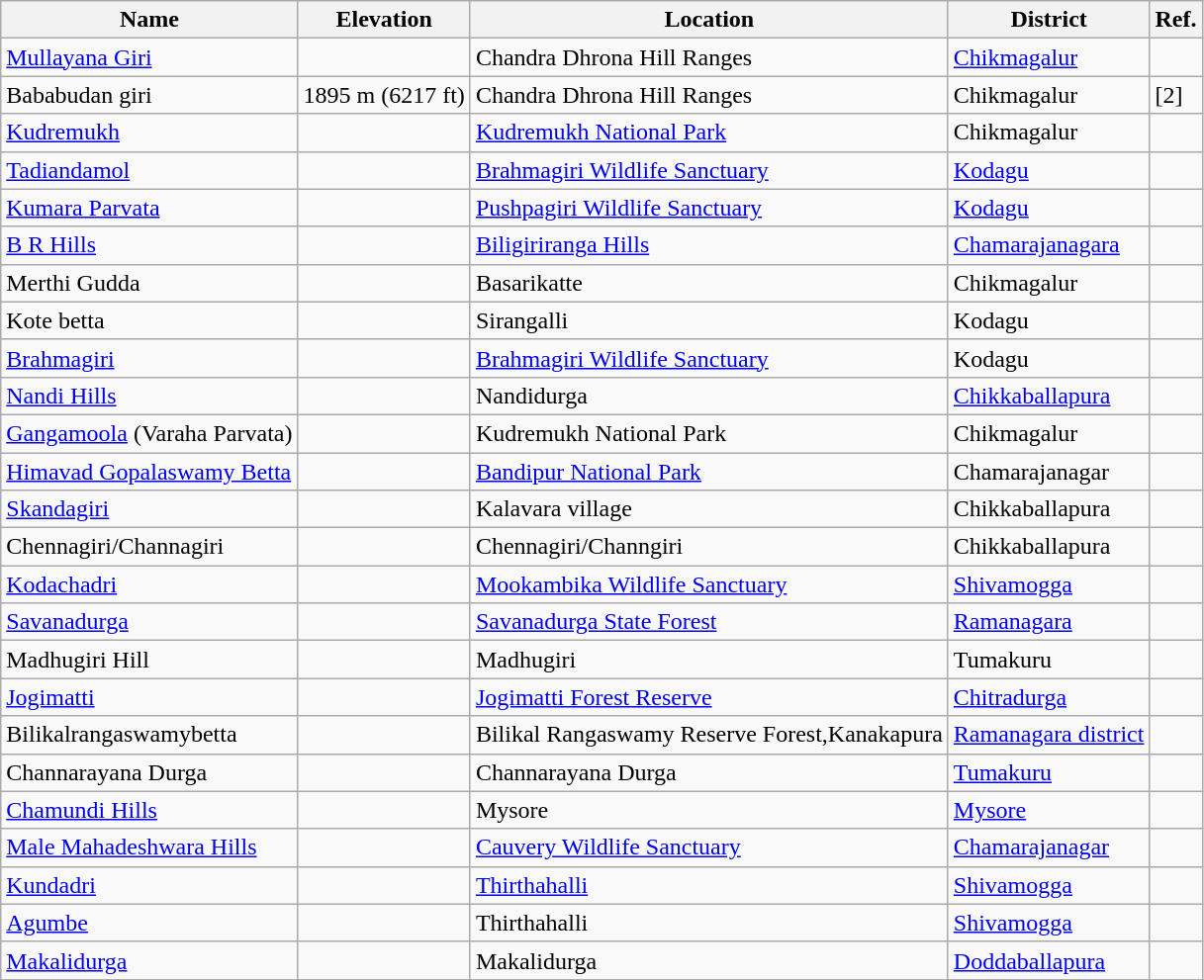<table class="wikitable sortable">
<tr>
<th>Name</th>
<th>Elevation</th>
<th>Location</th>
<th>District</th>
<th>Ref.</th>
</tr>
<tr>
<td><a href='#'>Mullayana Giri</a></td>
<td align="center"></td>
<td>Chandra Dhrona Hill Ranges</td>
<td><a href='#'>Chikmagalur</a></td>
<td></td>
</tr>
<tr>
<td>Bababudan giri</td>
<td>1895 m (6217 ft)</td>
<td>Chandra Dhrona Hill Ranges</td>
<td>Chikmagalur</td>
<td>[2]</td>
</tr>
<tr>
<td><a href='#'>Kudremukh</a></td>
<td align="center"></td>
<td><a href='#'>Kudremukh National Park</a></td>
<td>Chikmagalur</td>
<td></td>
</tr>
<tr>
<td><a href='#'>Tadiandamol</a></td>
<td align="center"></td>
<td><a href='#'>Brahmagiri Wildlife Sanctuary</a></td>
<td><a href='#'>Kodagu</a></td>
<td></td>
</tr>
<tr>
<td><a href='#'>Kumara Parvata</a></td>
<td align="center"></td>
<td><a href='#'>Pushpagiri Wildlife Sanctuary</a></td>
<td><a href='#'>Kodagu</a></td>
<td></td>
</tr>
<tr>
<td><a href='#'>B R Hills</a></td>
<td align="center"></td>
<td><a href='#'>Biligiriranga Hills</a></td>
<td><a href='#'>Chamarajanagara</a></td>
<td></td>
</tr>
<tr>
<td>Merthi Gudda</td>
<td align="center"></td>
<td>Basarikatte</td>
<td>Chikmagalur</td>
<td></td>
</tr>
<tr>
<td>Kote betta</td>
<td align="center"></td>
<td>Sirangalli</td>
<td>Kodagu</td>
<td></td>
</tr>
<tr>
<td><a href='#'>Brahmagiri</a></td>
<td align="center"></td>
<td><a href='#'>Brahmagiri Wildlife Sanctuary</a></td>
<td>Kodagu</td>
<td></td>
</tr>
<tr>
<td><a href='#'>Nandi Hills</a></td>
<td align="center"></td>
<td>Nandidurga</td>
<td><a href='#'>Chikkaballapura</a></td>
<td></td>
</tr>
<tr>
<td><a href='#'>Gangamoola</a> (Varaha Parvata)</td>
<td align="center"></td>
<td>Kudremukh National Park</td>
<td>Chikmagalur</td>
<td></td>
</tr>
<tr>
<td><a href='#'>Himavad Gopalaswamy Betta</a></td>
<td align="center"></td>
<td><a href='#'>Bandipur National Park</a></td>
<td>Chamarajanagar</td>
<td></td>
</tr>
<tr>
<td><a href='#'>Skandagiri</a></td>
<td align="center"></td>
<td>Kalavara village</td>
<td>Chikkaballapura</td>
<td></td>
</tr>
<tr>
<td>Chennagiri/Channagiri</td>
<td align="center"></td>
<td>Chennagiri/Channgiri</td>
<td>Chikkaballapura</td>
<td></td>
</tr>
<tr>
<td><a href='#'>Kodachadri</a></td>
<td align="center"></td>
<td><a href='#'>Mookambika Wildlife Sanctuary</a></td>
<td><a href='#'>Shivamogga</a></td>
<td></td>
</tr>
<tr>
<td><a href='#'>Savanadurga</a></td>
<td align="center"></td>
<td><a href='#'>Savanadurga State Forest</a></td>
<td><a href='#'>Ramanagara</a></td>
<td></td>
</tr>
<tr>
<td>Madhugiri Hill</td>
<td></td>
<td>Madhugiri</td>
<td>Tumakuru</td>
<td></td>
</tr>
<tr>
<td><a href='#'>Jogimatti</a></td>
<td align="center"></td>
<td><a href='#'>Jogimatti Forest Reserve</a></td>
<td><a href='#'>Chitradurga</a></td>
<td></td>
</tr>
<tr>
<td>Bilikalrangaswamybetta</td>
<td align="center"></td>
<td>Bilikal Rangaswamy Reserve Forest,Kanakapura</td>
<td><a href='#'>Ramanagara district</a></td>
<td></td>
</tr>
<tr>
<td>Channarayana Durga</td>
<td></td>
<td>Channarayana Durga</td>
<td><a href='#'>Tumakuru</a></td>
<td></td>
</tr>
<tr>
<td><a href='#'>Chamundi Hills</a></td>
<td></td>
<td>Mysore</td>
<td><a href='#'>Mysore</a></td>
<td></td>
</tr>
<tr>
<td><a href='#'>Male Mahadeshwara Hills</a></td>
<td align="center"></td>
<td><a href='#'>Cauvery Wildlife Sanctuary</a></td>
<td><a href='#'>Chamarajanagar</a></td>
<td></td>
</tr>
<tr>
<td><a href='#'>Kundadri</a></td>
<td align="center"></td>
<td><a href='#'>Thirthahalli</a></td>
<td><a href='#'>Shivamogga</a></td>
<td></td>
</tr>
<tr>
<td><a href='#'>Agumbe</a></td>
<td align="center"></td>
<td>Thirthahalli</td>
<td><a href='#'>Shivamogga</a></td>
<td></td>
</tr>
<tr>
<td><a href='#'>Makalidurga</a></td>
<td align="center"></td>
<td>Makalidurga</td>
<td><a href='#'>Doddaballapura</a></td>
<td></td>
</tr>
<tr>
</tr>
</table>
